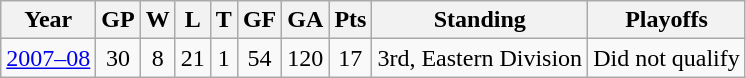<table class="wikitable sortable" style="text-align:center">
<tr>
<th>Year</th>
<th title="Games played" class="unsortable">GP</th>
<th title="Wins">W</th>
<th title="Losses">L</th>
<th title="Ties">T</th>
<th title="Goals for">GF</th>
<th title="Goals against">GA</th>
<th title="Points">Pts</th>
<th>Standing</th>
<th>Playoffs</th>
</tr>
<tr>
<td><a href='#'>2007–08</a></td>
<td>30</td>
<td>8</td>
<td>21</td>
<td>1</td>
<td>54</td>
<td>120</td>
<td>17</td>
<td>3rd, Eastern Division</td>
<td>Did not qualify</td>
</tr>
</table>
